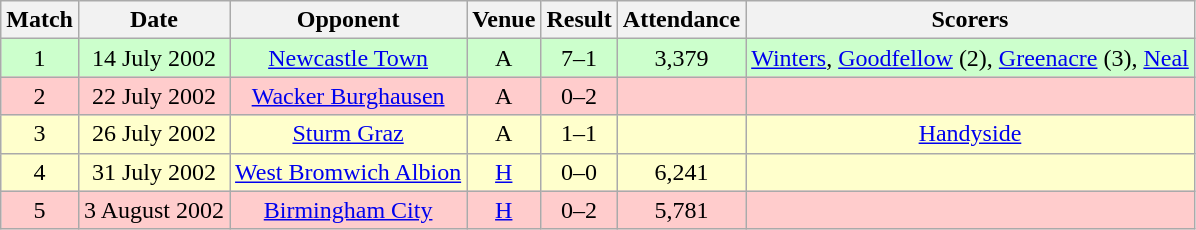<table class="wikitable" style="text-align:center;">
<tr>
<th>Match</th>
<th>Date</th>
<th>Opponent</th>
<th>Venue</th>
<th>Result</th>
<th>Attendance</th>
<th>Scorers</th>
</tr>
<tr style="background: #CCFFCC;">
<td style="text-align:center;">1</td>
<td>14 July 2002</td>
<td><a href='#'>Newcastle Town</a></td>
<td>A</td>
<td>7–1</td>
<td>3,379</td>
<td><a href='#'>Winters</a>, <a href='#'>Goodfellow</a> (2), <a href='#'>Greenacre</a> (3), <a href='#'>Neal</a></td>
</tr>
<tr style="background: #FFCCCC;">
<td style="text-align:center;">2</td>
<td>22 July 2002</td>
<td><a href='#'>Wacker Burghausen</a></td>
<td>A</td>
<td>0–2</td>
<td></td>
<td></td>
</tr>
<tr style="background:#FFFFCC;">
<td style="text-align:center;">3</td>
<td>26 July 2002</td>
<td><a href='#'>Sturm Graz</a></td>
<td>A</td>
<td>1–1</td>
<td></td>
<td><a href='#'>Handyside</a></td>
</tr>
<tr style="background:#FFFFCC;">
<td style="text-align:center;">4</td>
<td>31 July 2002</td>
<td><a href='#'>West Bromwich Albion</a></td>
<td><a href='#'>H</a></td>
<td>0–0</td>
<td>6,241</td>
<td></td>
</tr>
<tr style="background: #FFCCCC;">
<td style="text-align:center;">5</td>
<td>3 August 2002</td>
<td><a href='#'>Birmingham City</a></td>
<td><a href='#'>H</a></td>
<td>0–2</td>
<td>5,781</td>
<td></td>
</tr>
</table>
